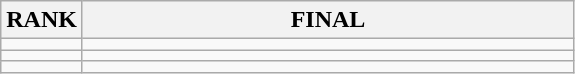<table class="wikitable">
<tr>
<th>RANK</th>
<th style="width: 20em">FINAL</th>
</tr>
<tr>
<td align="center"></td>
<td></td>
</tr>
<tr>
<td align="center"></td>
<td></td>
</tr>
<tr>
<td align="center"></td>
<td></td>
</tr>
</table>
